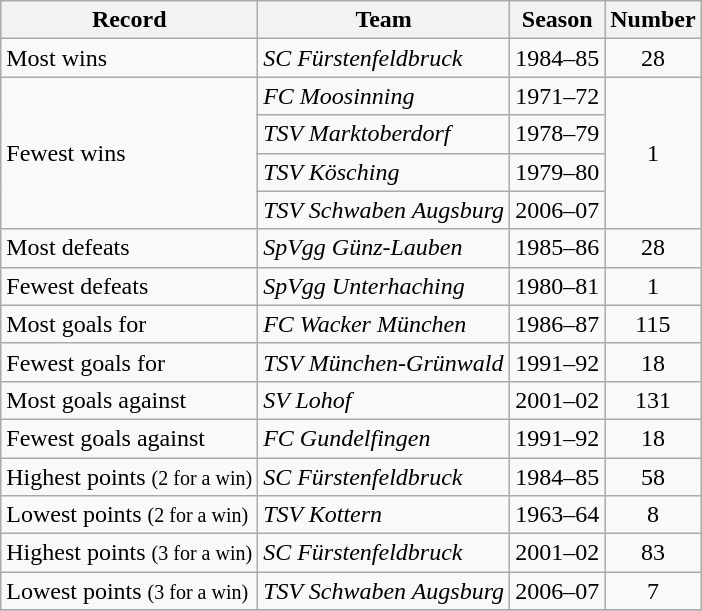<table class="wikitable">
<tr>
<th>Record</th>
<th>Team</th>
<th>Season</th>
<th>Number</th>
</tr>
<tr>
<td align="left">Most wins</td>
<td align="left"><em>SC Fürstenfeldbruck</em></td>
<td align="left">1984–85</td>
<td align="center">28</td>
</tr>
<tr>
<td align="left" rowspan=4>Fewest wins</td>
<td align="left"><em>FC Moosinning</em></td>
<td align="left">1971–72</td>
<td align="center" rowspan=4>1</td>
</tr>
<tr>
<td align="left"><em>TSV Marktoberdorf</em></td>
<td align="left">1978–79</td>
</tr>
<tr>
<td align="left"><em>TSV Kösching</em></td>
<td align="left">1979–80</td>
</tr>
<tr>
<td align="left"><em>TSV Schwaben Augsburg</em></td>
<td align="left">2006–07</td>
</tr>
<tr>
<td align="left">Most defeats</td>
<td align="left"><em>SpVgg Günz-Lauben</em></td>
<td align="left">1985–86</td>
<td align="center">28</td>
</tr>
<tr>
<td align="left">Fewest defeats</td>
<td align="left"><em>SpVgg Unterhaching</em></td>
<td align="left">1980–81</td>
<td align="center">1</td>
</tr>
<tr>
<td align="left">Most goals for</td>
<td align="left"><em>FC Wacker München</em></td>
<td align="left">1986–87</td>
<td align="center">115</td>
</tr>
<tr>
<td align="left">Fewest goals for</td>
<td align="left"><em>TSV München-Grünwald</em></td>
<td align="left">1991–92</td>
<td align="center">18</td>
</tr>
<tr>
<td align="left">Most goals against</td>
<td align="left"><em>SV Lohof</em></td>
<td align="left">2001–02</td>
<td align="center">131</td>
</tr>
<tr>
<td align="left">Fewest goals against</td>
<td align="left"><em>FC Gundelfingen</em></td>
<td align="left">1991–92</td>
<td align="center">18</td>
</tr>
<tr>
<td align="left">Highest points <small>(2 for a win)</small></td>
<td align="left"><em>SC Fürstenfeldbruck</em></td>
<td align="left">1984–85</td>
<td align="center">58</td>
</tr>
<tr>
<td align="left">Lowest points <small>(2 for a win)</small></td>
<td align="left"><em>TSV Kottern</em></td>
<td align="left">1963–64</td>
<td align="center">8</td>
</tr>
<tr |->
<td align="left">Highest points <small>(3 for a win)</small></td>
<td align="left"><em>SC Fürstenfeldbruck</em></td>
<td align="left">2001–02</td>
<td align="center">83</td>
</tr>
<tr>
<td align="left">Lowest points <small>(3 for a win)</small></td>
<td align="left"><em>TSV Schwaben Augsburg</em></td>
<td align="left">2006–07</td>
<td align="center">7</td>
</tr>
<tr>
</tr>
</table>
